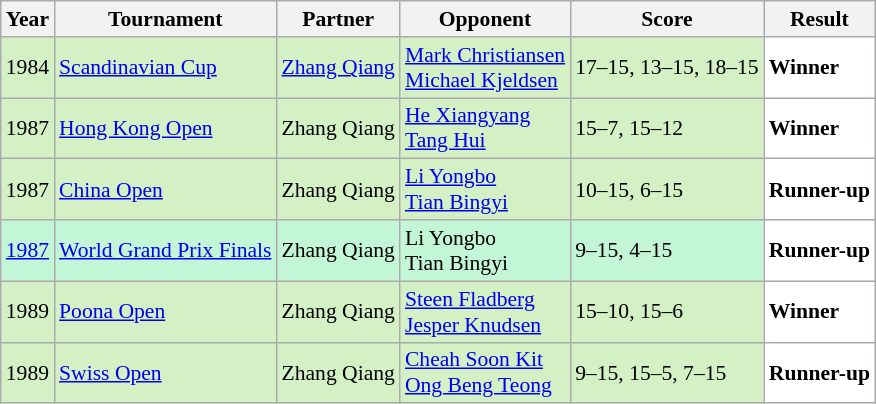<table class="sortable wikitable" style="font-size: 90%;">
<tr>
<th>Year</th>
<th>Tournament</th>
<th>Partner</th>
<th>Opponent</th>
<th>Score</th>
<th>Result</th>
</tr>
<tr style="background:#D4F1C5">
<td align="center">1984</td>
<td align="left"><a href='#'>Scandinavian Cup</a></td>
<td align="left"> <a href='#'>Zhang Qiang</a></td>
<td align="left"> <a href='#'>Mark Christiansen</a> <br>  <a href='#'>Michael Kjeldsen</a></td>
<td align="left">17–15, 13–15, 18–15</td>
<td style="text-align:left; background:white"> <strong>Winner</strong></td>
</tr>
<tr style="background:#D4F1C5">
<td align="center">1987</td>
<td align="left"><a href='#'>Hong Kong Open</a></td>
<td align="left"> Zhang Qiang</td>
<td align="left"> <a href='#'>He Xiangyang</a> <br>  <a href='#'>Tang Hui</a></td>
<td align="left">15–7, 15–12</td>
<td style="text-align:left; background:white"> <strong>Winner</strong></td>
</tr>
<tr style="background:#D4F1C5">
<td align="center">1987</td>
<td align="left"><a href='#'>China Open</a></td>
<td align="left"> Zhang Qiang</td>
<td align="left"> <a href='#'>Li Yongbo</a> <br>  <a href='#'>Tian Bingyi</a></td>
<td align="left">10–15, 6–15</td>
<td style="text-align:left; background:white"> <strong>Runner-up</strong></td>
</tr>
<tr style="background:#C3F6D7">
<td align="center"><a href='#'>1987</a></td>
<td align="left"><a href='#'>World Grand Prix Finals</a></td>
<td align="left"> Zhang Qiang</td>
<td align="left"> Li Yongbo<br> Tian Bingyi</td>
<td align="left">9–15, 4–15</td>
<td style="text-align:left; background:white"> <strong>Runner-up</strong></td>
</tr>
<tr style="background:#D4F1C5">
<td align="center">1989</td>
<td align="left"><a href='#'>Poona Open</a></td>
<td align="left"> Zhang Qiang</td>
<td align="left"> <a href='#'>Steen Fladberg</a> <br>  <a href='#'>Jesper Knudsen</a></td>
<td align="left">15–10, 15–6</td>
<td style="text-align:left; background:white"> <strong>Winner</strong></td>
</tr>
<tr style="background:#D4F1C5">
<td align="center">1989</td>
<td align="left"><a href='#'>Swiss Open</a></td>
<td align="left"> Zhang Qiang</td>
<td align="left"> <a href='#'>Cheah Soon Kit</a> <br>  <a href='#'>Ong Beng Teong</a></td>
<td align="left">9–15, 15–5, 7–15</td>
<td style="text-align:left; background:white"> <strong>Runner-up</strong></td>
</tr>
</table>
